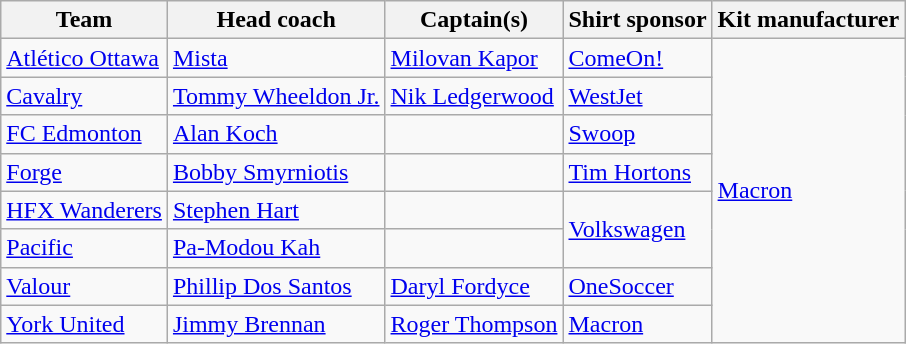<table class="wikitable sortable">
<tr>
<th>Team</th>
<th>Head coach</th>
<th>Captain(s)</th>
<th>Shirt sponsor</th>
<th>Kit manufacturer</th>
</tr>
<tr>
<td><a href='#'>Atlético Ottawa</a></td>
<td> <a href='#'>Mista</a></td>
<td> <a href='#'>Milovan Kapor</a></td>
<td><a href='#'>ComeOn!</a></td>
<td rowspan="8"><a href='#'>Macron</a></td>
</tr>
<tr>
<td><a href='#'>Cavalry</a></td>
<td> <a href='#'>Tommy Wheeldon Jr.</a></td>
<td> <a href='#'>Nik Ledgerwood</a></td>
<td><a href='#'>WestJet</a></td>
</tr>
<tr>
<td><a href='#'>FC Edmonton</a></td>
<td> <a href='#'>Alan Koch</a></td>
<td></td>
<td><a href='#'>Swoop</a></td>
</tr>
<tr>
<td><a href='#'>Forge</a></td>
<td> <a href='#'>Bobby Smyrniotis</a></td>
<td> </td>
<td><a href='#'>Tim Hortons</a></td>
</tr>
<tr>
<td><a href='#'>HFX Wanderers</a></td>
<td> <a href='#'>Stephen Hart</a></td>
<td> </td>
<td rowspan="2"><a href='#'>Volkswagen</a></td>
</tr>
<tr>
<td><a href='#'>Pacific</a></td>
<td> <a href='#'>Pa-Modou Kah</a></td>
<td> </td>
</tr>
<tr>
<td><a href='#'>Valour</a></td>
<td> <a href='#'>Phillip Dos Santos</a></td>
<td> <a href='#'>Daryl Fordyce</a></td>
<td><a href='#'>OneSoccer</a></td>
</tr>
<tr>
<td><a href='#'>York United</a></td>
<td> <a href='#'>Jimmy Brennan</a></td>
<td> <a href='#'>Roger Thompson</a></td>
<td><a href='#'>Macron</a></td>
</tr>
</table>
